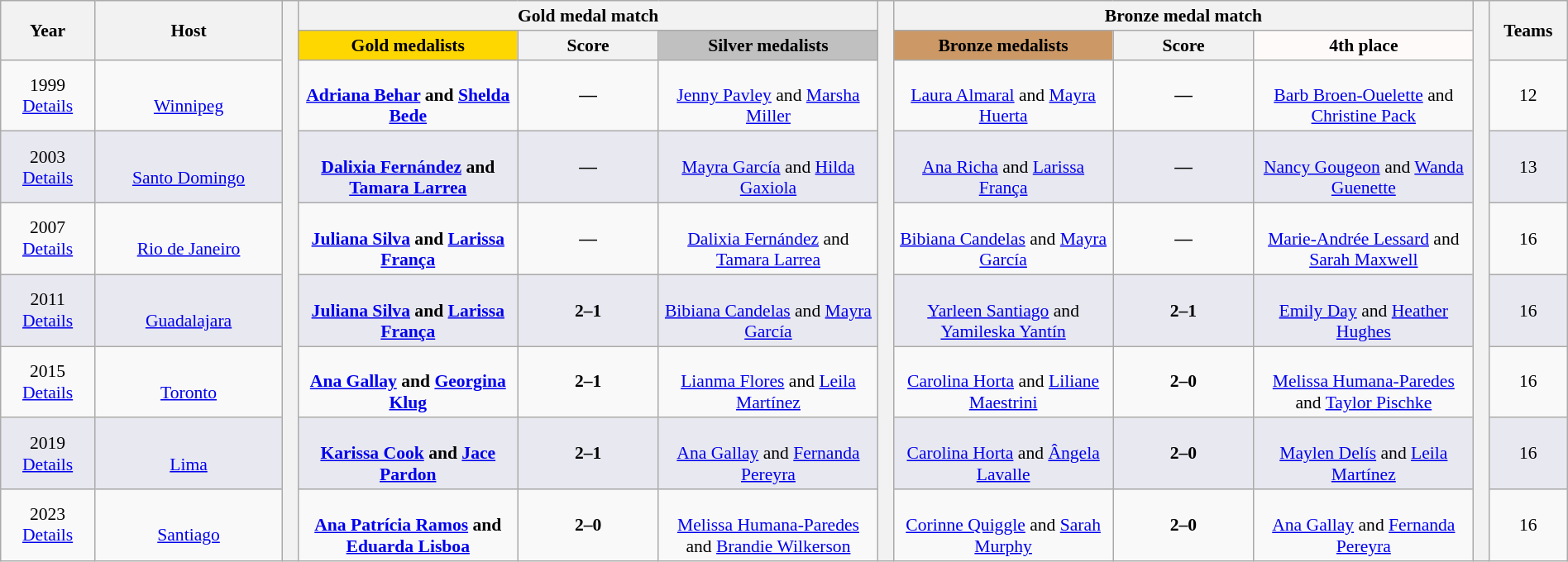<table class="wikitable" style="font-size:90%; width: 100%; text-align: center;">
<tr>
<th rowspan="2" style="width:6%;">Year</th>
<th rowspan="2" style="width:12%;">Host</th>
<th rowspan="9" bgcolor="ffffff" width="1%"></th>
<th colspan="3">Gold medal match</th>
<th rowspan="9" bgcolor="ffffff" width="1%"></th>
<th colspan="3">Bronze medal match</th>
<th rowspan="9" bgcolor="ffffff" width="1%"></th>
<th rowspan="2" style="width:5%;">Teams</th>
</tr>
<tr style="background:#efefef;">
<th style="width:14%; background:gold;">Gold medalists</th>
<th width="9%">Score</th>
<th style="width:14%; background:silver;">Silver medalists</th>
<th style="width:14%; background:#c96;">Bronze medalists</th>
<th width="9%">Score</th>
<th style="width:14%; background:snow;">4th place</th>
</tr>
<tr>
<td>1999<br><a href='#'>Details</a></td>
<td><br><a href='#'>Winnipeg</a></td>
<td><br><strong><a href='#'>Adriana Behar</a> and <a href='#'>Shelda Bede</a></strong></td>
<td><strong>—</strong></td>
<td><br><a href='#'>Jenny Pavley</a> and <a href='#'>Marsha Miller</a></td>
<td><br><a href='#'>Laura Almaral</a> and <a href='#'>Mayra Huerta</a></td>
<td><strong>—</strong></td>
<td><br><a href='#'>Barb Broen-Ouelette</a> and <a href='#'>Christine Pack</a></td>
<td>12</td>
</tr>
<tr bgcolor="#E8E8F0">
<td>2003<br><a href='#'>Details</a></td>
<td><br><a href='#'>Santo Domingo</a></td>
<td><br><strong><a href='#'>Dalixia Fernández</a> and <a href='#'>Tamara Larrea</a></strong></td>
<td><strong>—</strong></td>
<td><br><a href='#'>Mayra García</a> and <a href='#'>Hilda Gaxiola</a></td>
<td><br><a href='#'>Ana Richa</a> and <a href='#'>Larissa França</a></td>
<td><strong>—</strong></td>
<td><br><a href='#'>Nancy Gougeon</a> and <a href='#'>Wanda Guenette</a></td>
<td>13</td>
</tr>
<tr>
<td>2007<br><a href='#'>Details</a></td>
<td><br><a href='#'>Rio de Janeiro</a></td>
<td><br><strong><a href='#'>Juliana Silva</a> and <a href='#'>Larissa França</a></strong></td>
<td><strong>—</strong></td>
<td><br><a href='#'>Dalixia Fernández</a> and <a href='#'>Tamara Larrea</a></td>
<td><br><a href='#'>Bibiana Candelas</a> and <a href='#'>Mayra García</a></td>
<td><strong>—</strong></td>
<td><br><a href='#'>Marie-Andrée Lessard</a> and <a href='#'>Sarah Maxwell</a></td>
<td>16</td>
</tr>
<tr bgcolor="#E8E8F0">
<td>2011<br><a href='#'>Details</a></td>
<td><br><a href='#'>Guadalajara</a></td>
<td><br><strong><a href='#'>Juliana Silva</a> and <a href='#'>Larissa França</a></strong></td>
<td><strong>2–1</strong></td>
<td><br><a href='#'>Bibiana Candelas</a> and <a href='#'>Mayra García</a></td>
<td><br><a href='#'>Yarleen Santiago</a> and <a href='#'>Yamileska Yantín</a></td>
<td><strong>2–1</strong></td>
<td><br><a href='#'>Emily Day</a> and <a href='#'>Heather Hughes</a></td>
<td>16</td>
</tr>
<tr>
<td>2015<br><a href='#'>Details</a></td>
<td><br><a href='#'>Toronto</a></td>
<td><br><strong><a href='#'>Ana Gallay</a> and <a href='#'>Georgina Klug</a></strong></td>
<td><strong>2–1</strong></td>
<td><br><a href='#'>Lianma Flores</a> and <a href='#'>Leila Martínez</a></td>
<td><br><a href='#'>Carolina Horta</a> and <a href='#'>Liliane Maestrini</a></td>
<td><strong>2–0</strong></td>
<td><br><a href='#'>Melissa Humana-Paredes</a> and <a href='#'>Taylor Pischke</a></td>
<td>16</td>
</tr>
<tr bgcolor="#E8E8F0">
<td>2019<br><a href='#'>Details</a></td>
<td><br><a href='#'>Lima</a></td>
<td><br><strong><a href='#'>Karissa Cook</a> and <a href='#'>Jace Pardon</a></strong></td>
<td><strong>2–1</strong></td>
<td><br><a href='#'>Ana Gallay</a> and <a href='#'>Fernanda Pereyra</a></td>
<td><br><a href='#'>Carolina Horta</a> and <a href='#'>Ângela Lavalle</a></td>
<td><strong>2–0</strong></td>
<td><br><a href='#'>Maylen Delís</a> and <a href='#'>Leila Martínez</a></td>
<td>16</td>
</tr>
<tr>
<td>2023<br><a href='#'>Details</a></td>
<td><br><a href='#'>Santiago</a></td>
<td><br><strong><a href='#'>Ana Patrícia Ramos</a></strong> <strong>and <a href='#'>Eduarda Lisboa</a></strong></td>
<td><strong>2–0</strong></td>
<td><br><a href='#'>Melissa Humana-Paredes</a> and <a href='#'>Brandie Wilkerson</a></td>
<td><br><a href='#'>Corinne Quiggle</a> and <a href='#'>Sarah Murphy</a></td>
<td><strong>2–0</strong></td>
<td><br><a href='#'>Ana Gallay</a> and <a href='#'>Fernanda Pereyra</a></td>
<td>16</td>
</tr>
</table>
